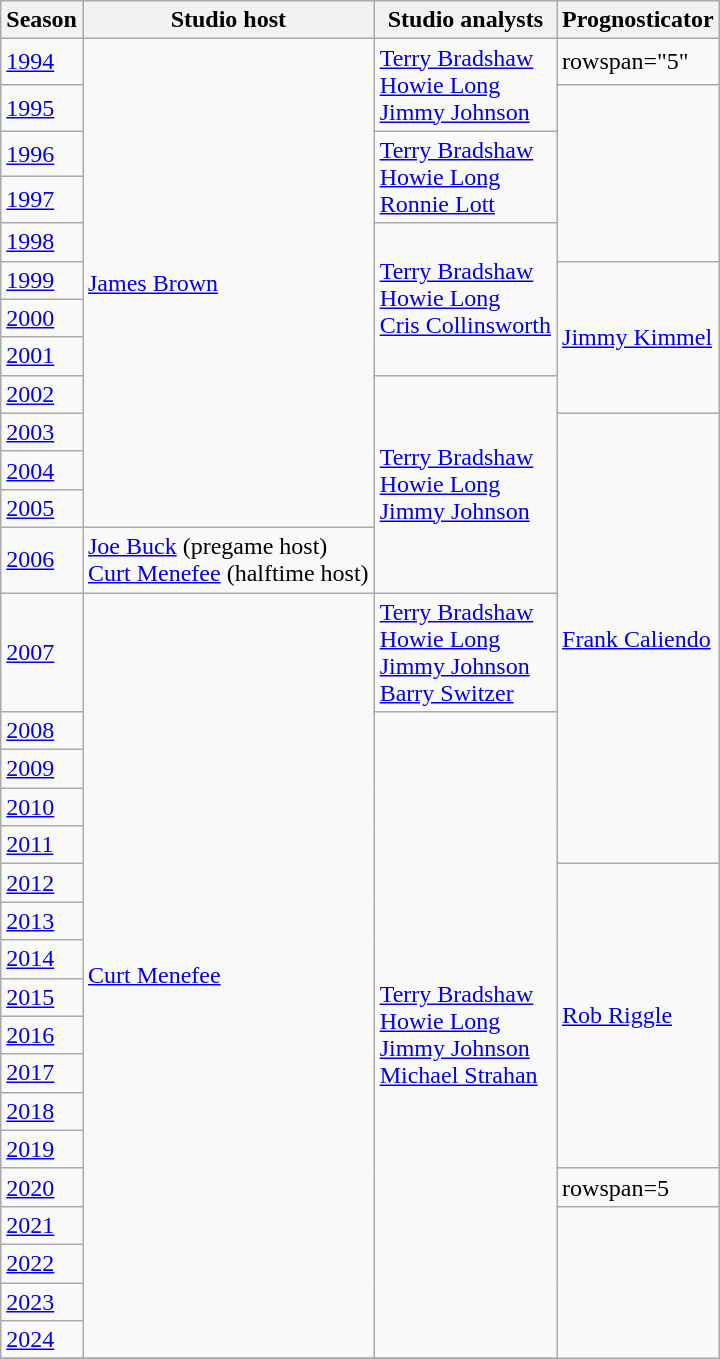<table class="wikitable">
<tr>
<th>Season</th>
<th>Studio host</th>
<th>Studio analysts</th>
<th>Prognosticator</th>
</tr>
<tr>
<td><a href='#'>1994</a></td>
<td rowspan=12><a href='#'>James Brown</a></td>
<td rowspan=2><a href='#'>Terry Bradshaw</a> <br> <a href='#'>Howie Long</a> <br> <a href='#'>Jimmy Johnson</a></td>
<td>rowspan="5" </td>
</tr>
<tr>
<td><a href='#'>1995</a></td>
</tr>
<tr>
<td><a href='#'>1996</a></td>
<td rowspan=2><a href='#'>Terry Bradshaw</a> <br> <a href='#'>Howie Long</a> <br><a href='#'>Ronnie Lott</a></td>
</tr>
<tr>
<td><a href='#'>1997</a></td>
</tr>
<tr>
<td><a href='#'>1998</a></td>
<td rowspan=4><a href='#'>Terry Bradshaw</a> <br> <a href='#'>Howie Long</a> <br> <a href='#'>Cris Collinsworth</a></td>
</tr>
<tr>
<td><a href='#'>1999</a></td>
<td rowspan=4><a href='#'>Jimmy Kimmel</a></td>
</tr>
<tr>
<td><a href='#'>2000</a></td>
</tr>
<tr>
<td><a href='#'>2001</a></td>
</tr>
<tr>
<td><a href='#'>2002</a></td>
<td rowspan=5><a href='#'>Terry Bradshaw</a> <br> <a href='#'>Howie Long</a> <br> <a href='#'>Jimmy Johnson</a></td>
</tr>
<tr>
<td><a href='#'>2003</a></td>
<td rowspan=9><a href='#'>Frank Caliendo</a></td>
</tr>
<tr>
<td><a href='#'>2004</a></td>
</tr>
<tr>
<td><a href='#'>2005</a></td>
</tr>
<tr>
<td><a href='#'>2006</a></td>
<td><a href='#'>Joe Buck</a> (pregame host)<br><a href='#'>Curt Menefee</a> (halftime host)</td>
</tr>
<tr>
<td><a href='#'>2007</a></td>
<td rowspan=18><a href='#'>Curt Menefee</a></td>
<td><a href='#'>Terry Bradshaw</a> <br> <a href='#'>Howie Long</a> <br> <a href='#'>Jimmy Johnson</a> <br> <a href='#'>Barry Switzer</a></td>
</tr>
<tr>
<td><a href='#'>2008</a></td>
<td rowspan=17><a href='#'>Terry Bradshaw</a> <br> <a href='#'>Howie Long</a> <br> <a href='#'>Jimmy Johnson</a> <br> <a href='#'>Michael Strahan</a></td>
</tr>
<tr>
<td><a href='#'>2009</a></td>
</tr>
<tr>
<td><a href='#'>2010</a></td>
</tr>
<tr>
<td><a href='#'>2011</a></td>
</tr>
<tr>
<td><a href='#'>2012</a></td>
<td rowspan=8><a href='#'>Rob Riggle</a></td>
</tr>
<tr>
<td><a href='#'>2013</a></td>
</tr>
<tr>
<td><a href='#'>2014</a></td>
</tr>
<tr>
<td><a href='#'>2015</a></td>
</tr>
<tr>
<td><a href='#'>2016</a></td>
</tr>
<tr>
<td><a href='#'>2017</a></td>
</tr>
<tr>
<td><a href='#'>2018</a></td>
</tr>
<tr>
<td><a href='#'>2019</a></td>
</tr>
<tr>
<td><a href='#'>2020</a></td>
<td>rowspan=5 </td>
</tr>
<tr>
<td><a href='#'>2021</a></td>
</tr>
<tr>
<td><a href='#'>2022</a></td>
</tr>
<tr>
<td><a href='#'>2023</a></td>
</tr>
<tr>
<td><a href='#'>2024</a></td>
</tr>
<tr>
</tr>
</table>
